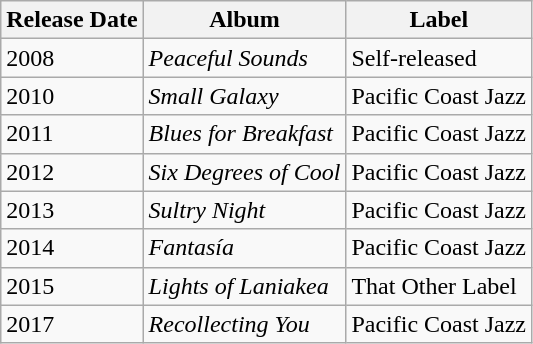<table class="wikitable">
<tr>
<th>Release Date</th>
<th>Album</th>
<th>Label</th>
</tr>
<tr>
<td>2008</td>
<td><em>Peaceful Sounds</em></td>
<td>Self-released</td>
</tr>
<tr>
<td>2010</td>
<td><em>Small Galaxy</em></td>
<td>Pacific Coast Jazz</td>
</tr>
<tr>
<td>2011</td>
<td><em>Blues for Breakfast</em></td>
<td>Pacific Coast Jazz</td>
</tr>
<tr>
<td>2012</td>
<td><em>Six Degrees of Cool</em></td>
<td>Pacific Coast Jazz</td>
</tr>
<tr>
<td>2013</td>
<td><em>Sultry Night</em></td>
<td>Pacific Coast Jazz</td>
</tr>
<tr>
<td>2014</td>
<td><em>Fantasía</em></td>
<td>Pacific Coast Jazz</td>
</tr>
<tr>
<td>2015</td>
<td><em>Lights of Laniakea</em></td>
<td>That Other Label</td>
</tr>
<tr>
<td>2017</td>
<td><em>Recollecting You</em></td>
<td>Pacific Coast Jazz</td>
</tr>
</table>
